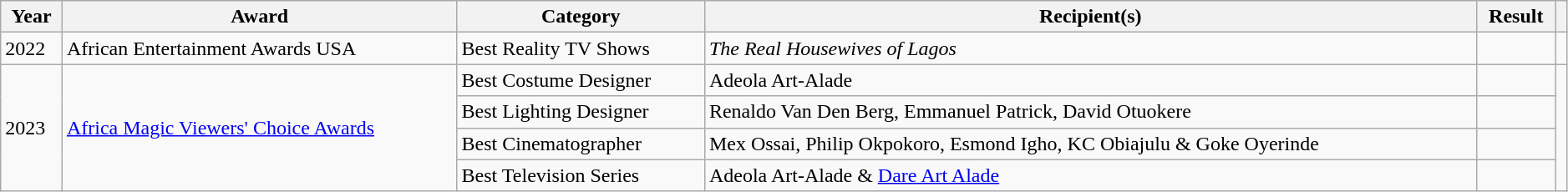<table class="wikitable sortable plainrowheaders" style="width:99%;">
<tr>
<th scope="col">Year</th>
<th scope="col">Award</th>
<th scope="col">Category</th>
<th scope="col">Recipient(s)</th>
<th scope="col">Result</th>
<th scope="col" class="unsortable"></th>
</tr>
<tr>
<td>2022</td>
<td>African Entertainment Awards USA</td>
<td>Best Reality TV Shows</td>
<td><em>The Real Housewives of Lagos</em></td>
<td></td>
<td></td>
</tr>
<tr>
<td rowspan="4">2023</td>
<td rowspan="4"><a href='#'>Africa Magic Viewers' Choice Awards</a></td>
<td>Best Costume Designer</td>
<td>Adeola Art-Alade</td>
<td></td>
<td rowspan="4"></td>
</tr>
<tr>
<td>Best Lighting Designer</td>
<td>Renaldo Van Den Berg, Emmanuel Patrick, David Otuokere</td>
<td></td>
</tr>
<tr>
<td>Best Cinematographer</td>
<td>Mex Ossai, Philip Okpokoro, Esmond Igho, KC Obiajulu & Goke Oyerinde</td>
<td></td>
</tr>
<tr>
<td>Best Television Series</td>
<td>Adeola Art-Alade & <a href='#'>Dare Art Alade</a></td>
<td></td>
</tr>
</table>
